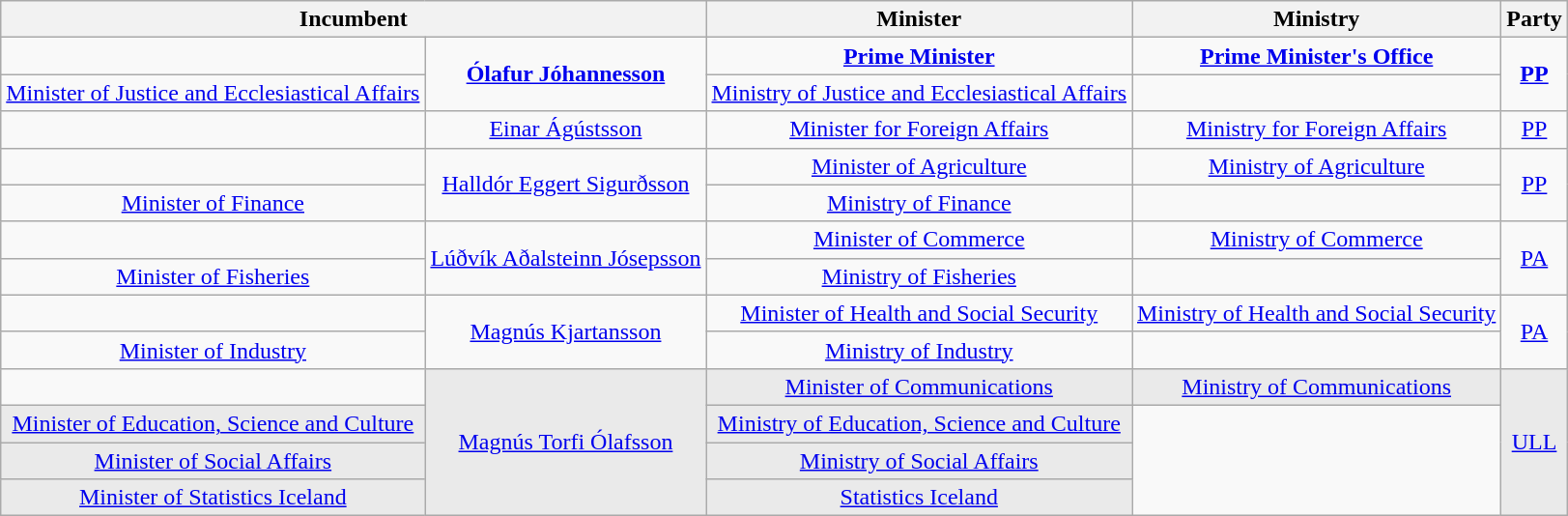<table class="wikitable" style="text-align: center;">
<tr>
<th colspan=2>Incumbent</th>
<th>Minister</th>
<th>Ministry</th>
<th>Party</th>
</tr>
<tr>
<td></td>
<td rowspan=2><strong><a href='#'>Ólafur Jóhannesson</a></strong></td>
<td><strong><a href='#'>Prime Minister</a><br></strong></td>
<td><strong><a href='#'>Prime Minister's Office</a><br></strong></td>
<td rowspan=2><strong><a href='#'>PP</a></strong></td>
</tr>
<tr>
<td><a href='#'>Minister of Justice and Ecclesiastical Affairs</a><br></td>
<td><a href='#'>Ministry of Justice and Ecclesiastical Affairs</a><br></td>
</tr>
<tr>
<td></td>
<td><a href='#'>Einar Ágústsson</a></td>
<td><a href='#'>Minister for Foreign Affairs</a><br></td>
<td><a href='#'>Ministry for Foreign Affairs</a><br></td>
<td><a href='#'>PP</a></td>
</tr>
<tr>
<td></td>
<td rowspan=2><a href='#'>Halldór Eggert Sigurðsson</a></td>
<td><a href='#'>Minister of Agriculture</a><br></td>
<td><a href='#'>Ministry of Agriculture</a><br></td>
<td rowspan=2><a href='#'>PP</a></td>
</tr>
<tr>
<td><a href='#'>Minister of Finance</a><br></td>
<td><a href='#'>Ministry of Finance</a><br></td>
</tr>
<tr>
<td></td>
<td rowspan=2><a href='#'>Lúðvík Aðalsteinn Jósepsson</a></td>
<td><a href='#'>Minister of Commerce</a><br></td>
<td><a href='#'>Ministry of Commerce</a><br></td>
<td rowspan=2><a href='#'>PA</a></td>
</tr>
<tr>
<td><a href='#'>Minister of Fisheries</a><br></td>
<td><a href='#'>Ministry of Fisheries</a><br></td>
</tr>
<tr>
<td></td>
<td rowspan=2><a href='#'>Magnús Kjartansson</a></td>
<td><a href='#'>Minister of Health and Social Security</a><br></td>
<td><a href='#'>Ministry of Health and Social Security</a><br></td>
<td rowspan=2><a href='#'>PA</a></td>
</tr>
<tr>
<td><a href='#'>Minister of Industry</a><br></td>
<td><a href='#'>Ministry of Industry</a><br></td>
</tr>
<tr>
<td></td>
<td rowspan=4 style="background-color: #EAEAEA;"><a href='#'>Magnús Torfi Ólafsson</a></td>
<td style="background-color: #EAEAEA;"><a href='#'>Minister of Communications</a><br></td>
<td style="background-color: #EAEAEA;"><a href='#'>Ministry of Communications</a><br></td>
<td rowspan=4 style="background-color: #EAEAEA;"><a href='#'>ULL</a></td>
</tr>
<tr>
<td style="background-color: #EAEAEA;"><a href='#'>Minister of Education, Science and Culture</a><br></td>
<td style="background-color: #EAEAEA;"><a href='#'>Ministry of Education, Science and Culture</a><br></td>
</tr>
<tr>
<td style="background-color: #EAEAEA;"><a href='#'>Minister of Social Affairs</a><br></td>
<td style="background-color: #EAEAEA;"><a href='#'>Ministry of Social Affairs</a><br></td>
</tr>
<tr>
<td style="background-color: #EAEAEA;"><a href='#'>Minister of Statistics Iceland</a><br></td>
<td style="background-color: #EAEAEA;"><a href='#'>Statistics Iceland</a><br></td>
</tr>
</table>
